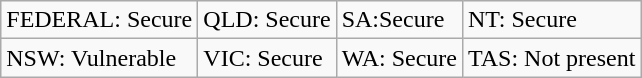<table class="wikitable">
<tr>
<td>FEDERAL: Secure</td>
<td>QLD: Secure</td>
<td>SA:Secure</td>
<td>NT: Secure</td>
</tr>
<tr>
<td>NSW: Vulnerable</td>
<td>VIC: Secure</td>
<td>WA: Secure</td>
<td>TAS: Not present</td>
</tr>
</table>
